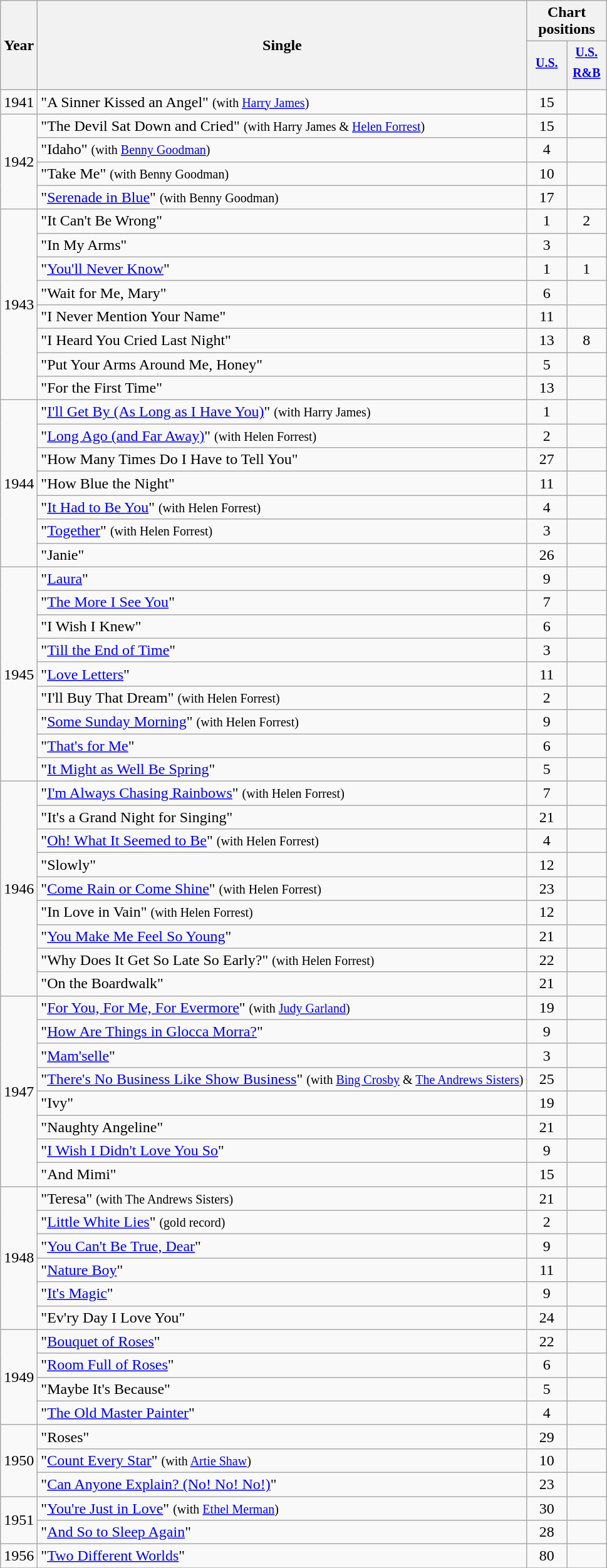<table class="wikitable" style="text-align:center;">
<tr>
<th rowspan="2">Year</th>
<th rowspan="2">Single</th>
<th colspan="2">Chart positions</th>
</tr>
<tr>
<th width="35"><sup><a href='#'>U.S.</a></sup></th>
<th width="35"><sup><a href='#'>U.S.<br>R&B</a></sup></th>
</tr>
<tr>
<td>1941</td>
<td align="left">"A Sinner Kissed an Angel" <small>(with <a href='#'>Harry James</a>)</small></td>
<td>15</td>
<td></td>
</tr>
<tr>
<td rowspan="4">1942</td>
<td align="left">"The Devil Sat Down and Cried" <small>(with Harry James & <a href='#'>Helen Forrest</a>)</small></td>
<td>15</td>
<td></td>
</tr>
<tr>
<td align="left">"Idaho" <small>(with <a href='#'>Benny Goodman</a>)</small></td>
<td>4</td>
<td></td>
</tr>
<tr>
<td align="left">"Take Me" <small>(with Benny Goodman)</small></td>
<td>10</td>
<td></td>
</tr>
<tr>
<td align="left">"<a href='#'>Serenade in Blue</a>" <small>(with Benny Goodman)</small></td>
<td>17</td>
<td></td>
</tr>
<tr>
<td rowspan="8">1943</td>
<td align="left">"It Can't Be Wrong"</td>
<td>1</td>
<td>2</td>
</tr>
<tr>
<td align="left">"In My Arms"</td>
<td>3</td>
<td></td>
</tr>
<tr>
<td align="left">"<a href='#'>You'll Never Know</a>"</td>
<td>1</td>
<td>1</td>
</tr>
<tr>
<td align="left">"Wait for Me, Mary"</td>
<td>6</td>
<td></td>
</tr>
<tr>
<td align="left">"I Never Mention Your Name"</td>
<td>11</td>
<td></td>
</tr>
<tr>
<td align="left">"I Heard You Cried Last Night"</td>
<td>13</td>
<td>8</td>
</tr>
<tr>
<td align="left">"Put Your Arms Around Me, Honey"</td>
<td>5</td>
<td></td>
</tr>
<tr>
<td align="left">"For the First Time"</td>
<td>13</td>
<td></td>
</tr>
<tr>
<td rowspan="7">1944</td>
<td align="left">"<a href='#'>I'll Get By (As Long as I Have You)</a>" <small>(with Harry James)</small></td>
<td>1</td>
<td></td>
</tr>
<tr>
<td align="left">"<a href='#'>Long Ago (and Far Away)</a>" <small>(with Helen Forrest)</small></td>
<td>2</td>
<td></td>
</tr>
<tr>
<td align="left">"How Many Times Do I Have to Tell You"</td>
<td>27</td>
<td></td>
</tr>
<tr>
<td align="left">"How Blue the Night"</td>
<td>11</td>
<td></td>
</tr>
<tr>
<td align="left">"<a href='#'>It Had to Be You</a>" <small>(with Helen Forrest)</small></td>
<td>4</td>
<td></td>
</tr>
<tr>
<td align="left">"<a href='#'>Together</a>" <small>(with Helen Forrest)</small></td>
<td>3</td>
<td></td>
</tr>
<tr>
<td align="left">"Janie"</td>
<td>26</td>
<td></td>
</tr>
<tr>
<td rowspan="9">1945</td>
<td align="left">"<a href='#'>Laura</a>"</td>
<td>9</td>
<td></td>
</tr>
<tr>
<td align="left">"<a href='#'>The More I See You</a>"</td>
<td>7</td>
<td></td>
</tr>
<tr>
<td align="left">"I Wish I Knew"</td>
<td>6</td>
<td></td>
</tr>
<tr>
<td align="left">"<a href='#'>Till the End of Time</a>"</td>
<td>3</td>
<td></td>
</tr>
<tr>
<td align="left">"<a href='#'>Love Letters</a>"</td>
<td>11</td>
<td></td>
</tr>
<tr>
<td align="left">"I'll Buy That Dream" <small>(with Helen Forrest)</small></td>
<td>2</td>
<td></td>
</tr>
<tr>
<td align="left">"<a href='#'>Some Sunday Morning</a>" <small>(with Helen Forrest)</small></td>
<td>9</td>
<td></td>
</tr>
<tr>
<td align="left">"<a href='#'>That's for Me</a>"</td>
<td>6</td>
<td></td>
</tr>
<tr>
<td align="left">"<a href='#'>It Might as Well Be Spring</a>"</td>
<td>5</td>
<td></td>
</tr>
<tr>
<td rowspan="9">1946</td>
<td align="left">"<a href='#'>I'm Always Chasing Rainbows</a>" <small>(with Helen Forrest)</small></td>
<td>7</td>
<td></td>
</tr>
<tr>
<td align="left">"It's a Grand Night for Singing"</td>
<td>21</td>
<td></td>
</tr>
<tr>
<td align="left">"<a href='#'>Oh! What It Seemed to Be</a>" <small>(with Helen Forrest)</small></td>
<td>4</td>
<td></td>
</tr>
<tr>
<td align="left">"Slowly"</td>
<td>12</td>
<td></td>
</tr>
<tr>
<td align="left">"<a href='#'>Come Rain or Come Shine</a>" <small>(with Helen Forrest)</small></td>
<td>23</td>
<td></td>
</tr>
<tr>
<td align="left">"In Love in Vain" <small>(with Helen Forrest)</small></td>
<td>12</td>
<td></td>
</tr>
<tr>
<td align="left">"<a href='#'>You Make Me Feel So Young</a>"</td>
<td>21</td>
<td></td>
</tr>
<tr>
<td align="left">"Why Does It Get So Late So Early?" <small>(with Helen Forrest)</small></td>
<td>22</td>
<td></td>
</tr>
<tr>
<td align="left">"On the Boardwalk"</td>
<td>21</td>
<td></td>
</tr>
<tr>
<td rowspan="8">1947</td>
<td align="left">"<a href='#'>For You, For Me, For Evermore</a>" <small>(with <a href='#'>Judy Garland</a>)</small></td>
<td>19</td>
<td></td>
</tr>
<tr>
<td align="left">"<a href='#'>How Are Things in Glocca Morra?</a>"</td>
<td>9</td>
<td></td>
</tr>
<tr>
<td align="left">"<a href='#'>Mam'selle</a>"</td>
<td>3</td>
<td></td>
</tr>
<tr>
<td align="left">"<a href='#'>There's No Business Like Show Business</a>" <small>(with <a href='#'>Bing Crosby</a> & <a href='#'>The Andrews Sisters</a>)</small></td>
<td>25</td>
<td></td>
</tr>
<tr>
<td align="left">"Ivy"</td>
<td>19</td>
<td></td>
</tr>
<tr>
<td align="left">"Naughty Angeline"</td>
<td>21</td>
<td></td>
</tr>
<tr>
<td align="left">"<a href='#'>I Wish I Didn't Love You So</a>"</td>
<td>9</td>
<td></td>
</tr>
<tr>
<td align="left">"And Mimi"</td>
<td>15</td>
<td></td>
</tr>
<tr>
<td rowspan="6">1948</td>
<td align="left">"Teresa" <small>(with The Andrews Sisters)</small></td>
<td>21</td>
<td></td>
</tr>
<tr>
<td align="left">"<a href='#'>Little White Lies</a>" <small>(gold record)</small></td>
<td>2</td>
<td></td>
</tr>
<tr>
<td align="left">"<a href='#'>You Can't Be True, Dear</a>"</td>
<td>9</td>
<td></td>
</tr>
<tr>
<td align="left">"<a href='#'>Nature Boy</a>"</td>
<td>11</td>
<td></td>
</tr>
<tr>
<td align="left">"<a href='#'>It's Magic</a>"</td>
<td>9</td>
<td></td>
</tr>
<tr>
<td align="left">"Ev'ry Day I Love You"</td>
<td>24</td>
<td></td>
</tr>
<tr>
<td rowspan="4">1949</td>
<td align="left">"<a href='#'>Bouquet of Roses</a>"</td>
<td>22</td>
<td></td>
</tr>
<tr>
<td align="left">"<a href='#'>Room Full of Roses</a>"</td>
<td>6</td>
<td></td>
</tr>
<tr>
<td align="left">"Maybe It's Because"</td>
<td>5</td>
<td></td>
</tr>
<tr>
<td align="left">"<a href='#'>The Old Master Painter</a>"</td>
<td>4</td>
<td></td>
</tr>
<tr>
<td rowspan="3">1950</td>
<td align="left">"Roses"</td>
<td>29</td>
<td></td>
</tr>
<tr>
<td align="left">"<a href='#'>Count Every Star</a>" <small>(with <a href='#'>Artie Shaw</a>)</small></td>
<td>10</td>
<td></td>
</tr>
<tr>
<td align="left">"<a href='#'>Can Anyone Explain? (No! No! No!)</a>"</td>
<td>23</td>
<td></td>
</tr>
<tr>
<td rowspan="2">1951</td>
<td align="left">"<a href='#'>You're Just in Love</a>" <small>(with <a href='#'>Ethel Merman</a>)</small></td>
<td>30</td>
<td></td>
</tr>
<tr>
<td align="left">"<a href='#'>And So to Sleep Again</a>"</td>
<td>28</td>
<td></td>
</tr>
<tr>
<td>1956</td>
<td align="left">"<a href='#'>Two Different Worlds</a>"</td>
<td>80</td>
<td></td>
</tr>
<tr>
</tr>
</table>
